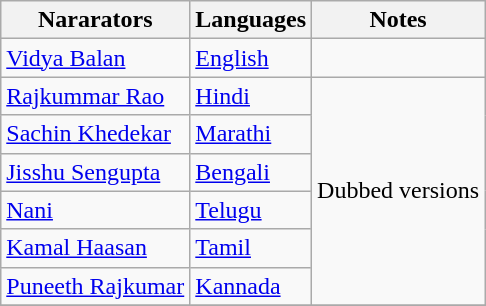<table class="wikitable">
<tr>
<th>Nararators</th>
<th>Languages</th>
<th>Notes</th>
</tr>
<tr>
<td><a href='#'>Vidya Balan</a></td>
<td><a href='#'>English</a></td>
<td></td>
</tr>
<tr>
<td><a href='#'>Rajkummar Rao</a></td>
<td><a href='#'>Hindi</a></td>
<td rowspan="6">Dubbed versions</td>
</tr>
<tr>
<td><a href='#'>Sachin Khedekar</a></td>
<td><a href='#'>Marathi</a></td>
</tr>
<tr>
<td><a href='#'>Jisshu Sengupta</a></td>
<td><a href='#'>Bengali</a></td>
</tr>
<tr>
<td><a href='#'>Nani</a></td>
<td><a href='#'>Telugu</a></td>
</tr>
<tr>
<td><a href='#'>Kamal Haasan</a></td>
<td><a href='#'>Tamil</a></td>
</tr>
<tr>
<td><a href='#'>Puneeth Rajkumar</a></td>
<td><a href='#'>Kannada</a></td>
</tr>
<tr>
</tr>
</table>
